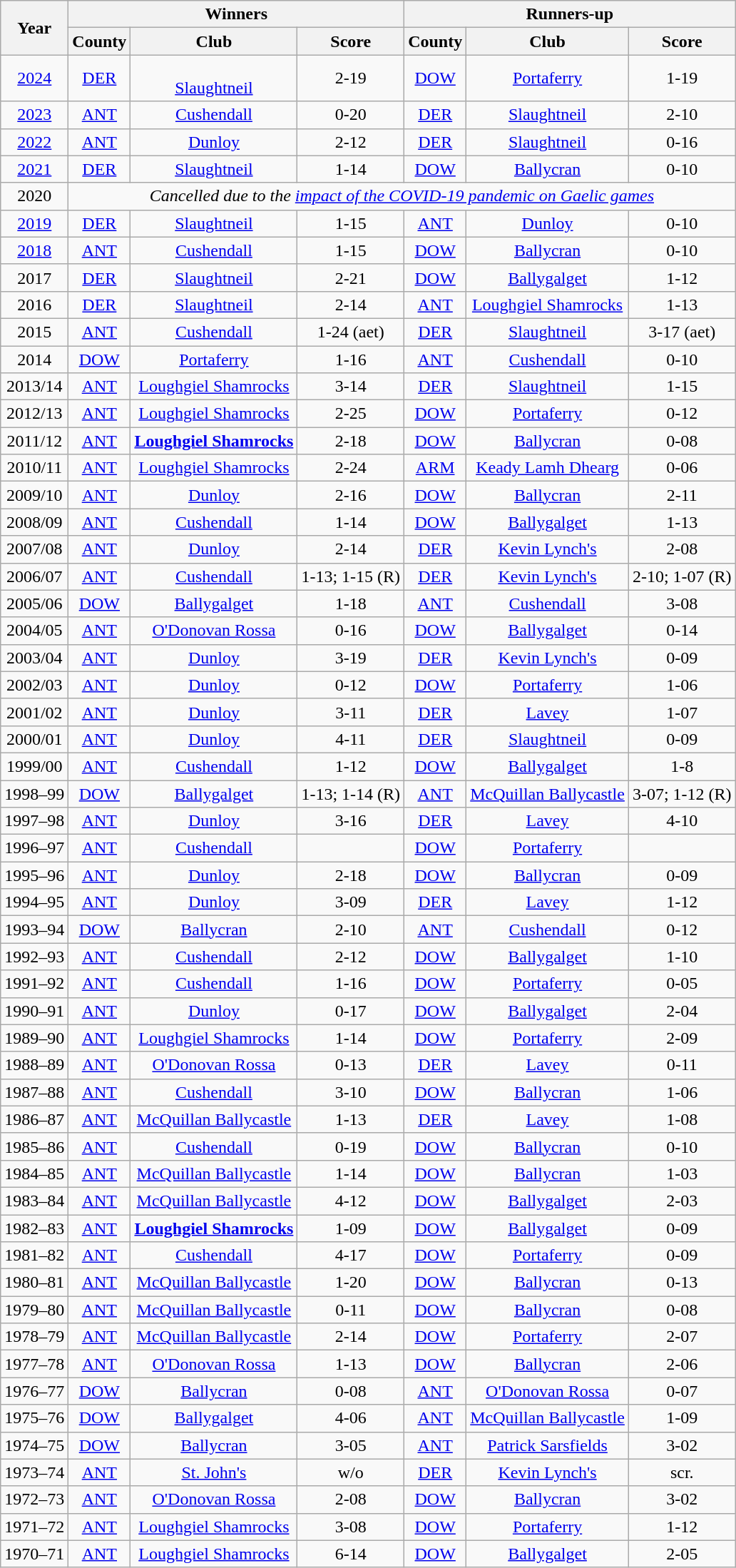<table class="wikitable sortable" style="text-align:center;">
<tr>
<th rowspan="2">Year</th>
<th colspan="3">Winners</th>
<th colspan="3">Runners-up</th>
</tr>
<tr>
<th>County</th>
<th>Club</th>
<th>Score</th>
<th>County</th>
<th>Club</th>
<th>Score</th>
</tr>
<tr>
<td><a href='#'>2024</a></td>
<td> <a href='#'>DER</a></td>
<td><br><a href='#'>Slaughtneil</a></td>
<td>2-19</td>
<td> <a href='#'>DOW</a></td>
<td> <a href='#'>Portaferry</a></td>
<td>1-19</td>
</tr>
<tr>
<td><a href='#'>2023</a></td>
<td> <a href='#'>ANT</a></td>
<td> <a href='#'>Cushendall</a></td>
<td>0-20</td>
<td> <a href='#'>DER</a></td>
<td> <a href='#'>Slaughtneil</a></td>
<td>2-10</td>
</tr>
<tr>
<td><a href='#'>2022</a></td>
<td> <a href='#'>ANT</a></td>
<td> <a href='#'>Dunloy</a></td>
<td>2-12</td>
<td> <a href='#'>DER</a></td>
<td> <a href='#'>Slaughtneil</a></td>
<td>0-16</td>
</tr>
<tr>
<td><a href='#'>2021</a></td>
<td> <a href='#'>DER</a></td>
<td> <a href='#'>Slaughtneil</a></td>
<td>1-14</td>
<td> <a href='#'>DOW</a></td>
<td> <a href='#'>Ballycran</a></td>
<td>0-10</td>
</tr>
<tr>
<td>2020</td>
<td colspan="6"><em>Cancelled due to the <a href='#'>impact of the COVID-19 pandemic on Gaelic games</a></em></td>
</tr>
<tr>
<td><a href='#'>2019</a></td>
<td> <a href='#'>DER</a></td>
<td> <a href='#'>Slaughtneil</a></td>
<td>1-15</td>
<td> <a href='#'>ANT</a></td>
<td> <a href='#'>Dunloy</a></td>
<td>0-10</td>
</tr>
<tr>
<td><a href='#'>2018</a></td>
<td> <a href='#'>ANT</a></td>
<td> <a href='#'>Cushendall</a></td>
<td>1-15</td>
<td> <a href='#'>DOW</a></td>
<td> <a href='#'>Ballycran</a></td>
<td>0-10</td>
</tr>
<tr>
<td>2017</td>
<td> <a href='#'>DER</a></td>
<td> <a href='#'>Slaughtneil</a></td>
<td>2-21</td>
<td> <a href='#'>DOW</a></td>
<td> <a href='#'>Ballygalget</a></td>
<td>1-12</td>
</tr>
<tr>
<td>2016</td>
<td> <a href='#'>DER</a></td>
<td> <a href='#'>Slaughtneil</a></td>
<td>2-14</td>
<td> <a href='#'>ANT</a></td>
<td> <a href='#'>Loughgiel Shamrocks</a></td>
<td>1-13</td>
</tr>
<tr>
<td>2015</td>
<td> <a href='#'>ANT</a></td>
<td> <a href='#'>Cushendall</a></td>
<td>1-24 (aet)</td>
<td> <a href='#'>DER</a></td>
<td> <a href='#'>Slaughtneil</a></td>
<td>3-17 (aet)</td>
</tr>
<tr>
<td>2014</td>
<td> <a href='#'>DOW</a></td>
<td> <a href='#'>Portaferry</a></td>
<td>1-16</td>
<td> <a href='#'>ANT</a></td>
<td> <a href='#'>Cushendall</a></td>
<td>0-10</td>
</tr>
<tr>
<td>2013/14</td>
<td> <a href='#'>ANT</a></td>
<td> <a href='#'>Loughgiel Shamrocks</a></td>
<td>3-14</td>
<td> <a href='#'>DER</a></td>
<td> <a href='#'>Slaughtneil</a></td>
<td>1-15</td>
</tr>
<tr>
<td>2012/13</td>
<td> <a href='#'>ANT</a></td>
<td> <a href='#'>Loughgiel Shamrocks</a></td>
<td>2-25</td>
<td> <a href='#'>DOW</a></td>
<td> <a href='#'>Portaferry</a></td>
<td>0-12</td>
</tr>
<tr>
<td>2011/12</td>
<td> <a href='#'>ANT</a></td>
<td><strong> <a href='#'>Loughgiel Shamrocks</a></strong></td>
<td>2-18</td>
<td> <a href='#'>DOW</a></td>
<td> <a href='#'>Ballycran</a></td>
<td>0-08</td>
</tr>
<tr>
<td>2010/11</td>
<td> <a href='#'>ANT</a></td>
<td> <a href='#'>Loughgiel Shamrocks</a></td>
<td>2-24</td>
<td> <a href='#'>ARM</a></td>
<td> <a href='#'>Keady Lamh Dhearg</a></td>
<td>0-06</td>
</tr>
<tr>
<td>2009/10</td>
<td> <a href='#'>ANT</a></td>
<td> <a href='#'>Dunloy</a></td>
<td>2-16</td>
<td> <a href='#'>DOW</a></td>
<td> <a href='#'>Ballycran</a></td>
<td>2-11</td>
</tr>
<tr>
<td>2008/09</td>
<td> <a href='#'>ANT</a></td>
<td> <a href='#'>Cushendall</a></td>
<td>1-14</td>
<td> <a href='#'>DOW</a></td>
<td> <a href='#'>Ballygalget</a></td>
<td>1-13</td>
</tr>
<tr>
<td>2007/08</td>
<td> <a href='#'>ANT</a></td>
<td> <a href='#'>Dunloy</a></td>
<td>2-14</td>
<td> <a href='#'>DER</a></td>
<td> <a href='#'>Kevin Lynch's</a></td>
<td>2-08</td>
</tr>
<tr>
<td>2006/07</td>
<td> <a href='#'>ANT</a></td>
<td> <a href='#'>Cushendall</a></td>
<td>1-13; 1-15 (R)</td>
<td> <a href='#'>DER</a></td>
<td> <a href='#'>Kevin Lynch's</a></td>
<td>2-10; 1-07 (R)</td>
</tr>
<tr>
<td>2005/06</td>
<td> <a href='#'>DOW</a></td>
<td> <a href='#'>Ballygalget</a></td>
<td>1-18</td>
<td> <a href='#'>ANT</a></td>
<td> <a href='#'>Cushendall</a></td>
<td>3-08</td>
</tr>
<tr>
<td>2004/05</td>
<td> <a href='#'>ANT</a></td>
<td> <a href='#'>O'Donovan Rossa</a></td>
<td>0-16</td>
<td> <a href='#'>DOW</a></td>
<td> <a href='#'>Ballygalget</a></td>
<td>0-14</td>
</tr>
<tr>
<td>2003/04</td>
<td> <a href='#'>ANT</a></td>
<td> <a href='#'>Dunloy</a></td>
<td>3-19</td>
<td> <a href='#'>DER</a></td>
<td> <a href='#'>Kevin Lynch's</a></td>
<td>0-09</td>
</tr>
<tr>
<td>2002/03</td>
<td> <a href='#'>ANT</a></td>
<td> <a href='#'>Dunloy</a></td>
<td>0-12</td>
<td> <a href='#'>DOW</a></td>
<td> <a href='#'>Portaferry</a></td>
<td>1-06</td>
</tr>
<tr>
<td>2001/02</td>
<td> <a href='#'>ANT</a></td>
<td> <a href='#'>Dunloy</a></td>
<td>3-11</td>
<td> <a href='#'>DER</a></td>
<td> <a href='#'>Lavey</a></td>
<td>1-07</td>
</tr>
<tr>
<td>2000/01</td>
<td> <a href='#'>ANT</a></td>
<td> <a href='#'>Dunloy</a></td>
<td>4-11</td>
<td> <a href='#'>DER</a></td>
<td> <a href='#'>Slaughtneil</a></td>
<td>0-09</td>
</tr>
<tr>
<td>1999/00</td>
<td> <a href='#'>ANT</a></td>
<td> <a href='#'>Cushendall</a></td>
<td>1-12</td>
<td> <a href='#'>DOW</a></td>
<td> <a href='#'>Ballygalget</a></td>
<td>1-8</td>
</tr>
<tr>
<td>1998–99</td>
<td> <a href='#'>DOW</a></td>
<td> <a href='#'>Ballygalget</a></td>
<td>1-13; 1-14 (R)</td>
<td> <a href='#'>ANT</a></td>
<td> <a href='#'>McQuillan Ballycastle</a></td>
<td>3-07; 1-12 (R)</td>
</tr>
<tr>
<td>1997–98</td>
<td> <a href='#'>ANT</a></td>
<td> <a href='#'>Dunloy</a></td>
<td>3-16</td>
<td> <a href='#'>DER</a></td>
<td> <a href='#'>Lavey</a></td>
<td>4-10</td>
</tr>
<tr>
<td>1996–97</td>
<td> <a href='#'>ANT</a></td>
<td> <a href='#'>Cushendall</a></td>
<td></td>
<td> <a href='#'>DOW</a></td>
<td> <a href='#'>Portaferry</a></td>
<td></td>
</tr>
<tr>
<td>1995–96</td>
<td> <a href='#'>ANT</a></td>
<td> <a href='#'>Dunloy</a></td>
<td>2-18</td>
<td> <a href='#'>DOW</a></td>
<td> <a href='#'>Ballycran</a></td>
<td>0-09</td>
</tr>
<tr>
<td>1994–95</td>
<td> <a href='#'>ANT</a></td>
<td> <a href='#'>Dunloy</a></td>
<td>3-09</td>
<td> <a href='#'>DER</a></td>
<td> <a href='#'>Lavey</a></td>
<td>1-12</td>
</tr>
<tr>
<td>1993–94</td>
<td> <a href='#'>DOW</a></td>
<td> <a href='#'>Ballycran</a></td>
<td>2-10</td>
<td> <a href='#'>ANT</a></td>
<td> <a href='#'>Cushendall</a></td>
<td>0-12</td>
</tr>
<tr>
<td>1992–93</td>
<td> <a href='#'>ANT</a></td>
<td> <a href='#'>Cushendall</a></td>
<td>2-12</td>
<td> <a href='#'>DOW</a></td>
<td> <a href='#'>Ballygalget</a></td>
<td>1-10</td>
</tr>
<tr>
<td>1991–92</td>
<td> <a href='#'>ANT</a></td>
<td> <a href='#'>Cushendall</a></td>
<td>1-16</td>
<td> <a href='#'>DOW</a></td>
<td> <a href='#'>Portaferry</a></td>
<td>0-05</td>
</tr>
<tr>
<td>1990–91</td>
<td> <a href='#'>ANT</a></td>
<td> <a href='#'>Dunloy</a></td>
<td>0-17</td>
<td> <a href='#'>DOW</a></td>
<td> <a href='#'>Ballygalget</a></td>
<td>2-04</td>
</tr>
<tr>
<td>1989–90</td>
<td> <a href='#'>ANT</a></td>
<td> <a href='#'>Loughgiel Shamrocks</a></td>
<td>1-14</td>
<td> <a href='#'>DOW</a></td>
<td> <a href='#'>Portaferry</a></td>
<td>2-09</td>
</tr>
<tr>
<td>1988–89</td>
<td> <a href='#'>ANT</a></td>
<td> <a href='#'>O'Donovan Rossa</a></td>
<td>0-13</td>
<td> <a href='#'>DER</a></td>
<td> <a href='#'>Lavey</a></td>
<td>0-11</td>
</tr>
<tr>
<td>1987–88</td>
<td> <a href='#'>ANT</a></td>
<td> <a href='#'>Cushendall</a></td>
<td>3-10</td>
<td> <a href='#'>DOW</a></td>
<td> <a href='#'>Ballycran</a></td>
<td>1-06</td>
</tr>
<tr>
<td>1986–87</td>
<td> <a href='#'>ANT</a></td>
<td> <a href='#'>McQuillan Ballycastle</a></td>
<td>1-13</td>
<td> <a href='#'>DER</a></td>
<td> <a href='#'>Lavey</a></td>
<td>1-08</td>
</tr>
<tr>
<td>1985–86</td>
<td> <a href='#'>ANT</a></td>
<td> <a href='#'>Cushendall</a></td>
<td>0-19</td>
<td> <a href='#'>DOW</a></td>
<td> <a href='#'>Ballycran</a></td>
<td>0-10</td>
</tr>
<tr>
<td>1984–85</td>
<td> <a href='#'>ANT</a></td>
<td> <a href='#'>McQuillan Ballycastle</a></td>
<td>1-14</td>
<td> <a href='#'>DOW</a></td>
<td> <a href='#'>Ballycran</a></td>
<td>1-03</td>
</tr>
<tr>
<td>1983–84</td>
<td> <a href='#'>ANT</a></td>
<td> <a href='#'>McQuillan Ballycastle</a></td>
<td>4-12</td>
<td> <a href='#'>DOW</a></td>
<td> <a href='#'>Ballygalget</a></td>
<td>2-03</td>
</tr>
<tr>
<td>1982–83</td>
<td> <a href='#'>ANT</a></td>
<td><strong> <a href='#'>Loughgiel Shamrocks</a></strong></td>
<td>1-09</td>
<td> <a href='#'>DOW</a></td>
<td> <a href='#'>Ballygalget</a></td>
<td>0-09</td>
</tr>
<tr>
<td>1981–82</td>
<td> <a href='#'>ANT</a></td>
<td> <a href='#'>Cushendall</a></td>
<td>4-17</td>
<td> <a href='#'>DOW</a></td>
<td> <a href='#'>Portaferry</a></td>
<td>0-09</td>
</tr>
<tr>
<td>1980–81</td>
<td> <a href='#'>ANT</a></td>
<td> <a href='#'>McQuillan Ballycastle</a></td>
<td>1-20</td>
<td> <a href='#'>DOW</a></td>
<td> <a href='#'>Ballycran</a></td>
<td>0-13</td>
</tr>
<tr>
<td>1979–80</td>
<td> <a href='#'>ANT</a></td>
<td> <a href='#'>McQuillan Ballycastle</a></td>
<td>0-11</td>
<td> <a href='#'>DOW</a></td>
<td> <a href='#'>Ballycran</a></td>
<td>0-08</td>
</tr>
<tr>
<td>1978–79</td>
<td> <a href='#'>ANT</a></td>
<td> <a href='#'>McQuillan Ballycastle</a></td>
<td>2-14</td>
<td> <a href='#'>DOW</a></td>
<td> <a href='#'>Portaferry</a></td>
<td>2-07</td>
</tr>
<tr>
<td>1977–78</td>
<td> <a href='#'>ANT</a></td>
<td> <a href='#'>O'Donovan Rossa</a></td>
<td>1-13</td>
<td> <a href='#'>DOW</a></td>
<td> <a href='#'>Ballycran</a></td>
<td>2-06</td>
</tr>
<tr>
<td>1976–77</td>
<td> <a href='#'>DOW</a></td>
<td> <a href='#'>Ballycran</a></td>
<td>0-08</td>
<td> <a href='#'>ANT</a></td>
<td> <a href='#'>O'Donovan Rossa</a></td>
<td>0-07</td>
</tr>
<tr>
<td>1975–76</td>
<td> <a href='#'>DOW</a></td>
<td> <a href='#'>Ballygalget</a></td>
<td>4-06</td>
<td> <a href='#'>ANT</a></td>
<td> <a href='#'>McQuillan Ballycastle</a></td>
<td>1-09</td>
</tr>
<tr>
<td>1974–75</td>
<td> <a href='#'>DOW</a></td>
<td> <a href='#'>Ballycran</a></td>
<td>3-05</td>
<td> <a href='#'>ANT</a></td>
<td> <a href='#'>Patrick Sarsfields</a></td>
<td>3-02</td>
</tr>
<tr>
<td>1973–74</td>
<td> <a href='#'>ANT</a></td>
<td> <a href='#'>St. John's</a></td>
<td>w/o</td>
<td> <a href='#'>DER</a></td>
<td> <a href='#'>Kevin Lynch's</a></td>
<td>scr.</td>
</tr>
<tr>
<td>1972–73</td>
<td> <a href='#'>ANT</a></td>
<td> <a href='#'>O'Donovan Rossa</a></td>
<td>2-08</td>
<td> <a href='#'>DOW</a></td>
<td> <a href='#'>Ballycran</a></td>
<td>3-02</td>
</tr>
<tr>
<td>1971–72</td>
<td> <a href='#'>ANT</a></td>
<td> <a href='#'>Loughgiel Shamrocks</a></td>
<td>3-08</td>
<td> <a href='#'>DOW</a></td>
<td> <a href='#'>Portaferry</a></td>
<td>1-12</td>
</tr>
<tr>
<td>1970–71</td>
<td> <a href='#'>ANT</a></td>
<td> <a href='#'>Loughgiel Shamrocks</a></td>
<td>6-14</td>
<td> <a href='#'>DOW</a></td>
<td> <a href='#'>Ballygalget</a></td>
<td>2-05</td>
</tr>
</table>
